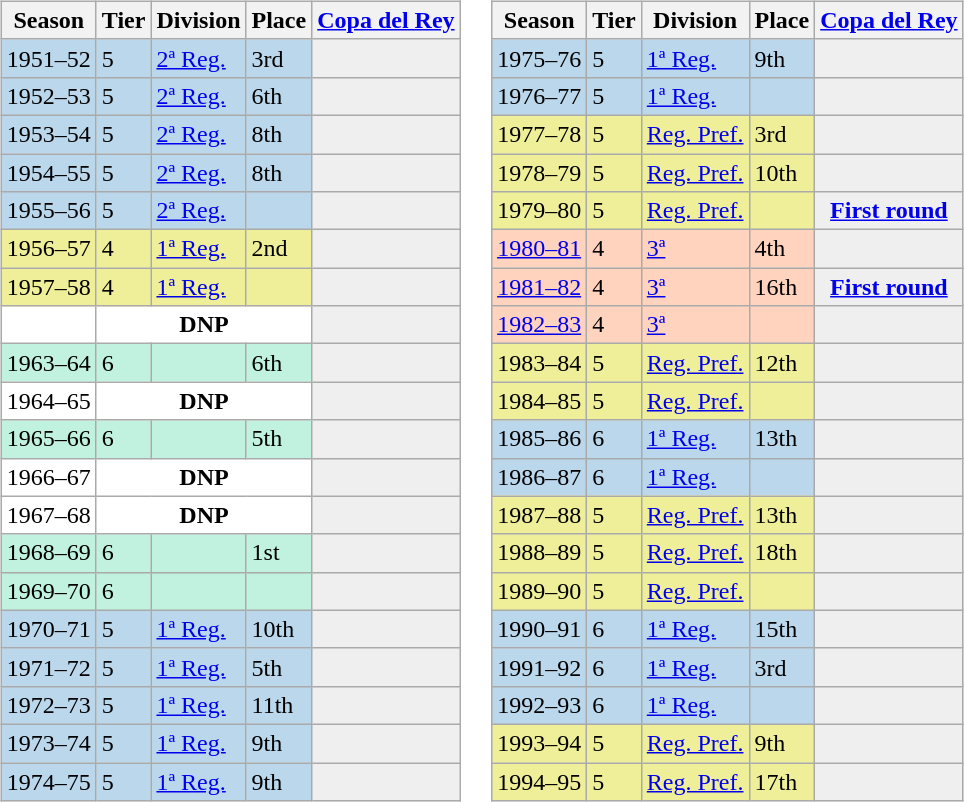<table>
<tr>
<td valign="top" width=0%><br><table class="wikitable">
<tr style="background:#f0f6fa;">
<th>Season</th>
<th>Tier</th>
<th>Division</th>
<th>Place</th>
<th><a href='#'>Copa del Rey</a></th>
</tr>
<tr>
<td style="background:#BBD7EC;">1951–52</td>
<td style="background:#BBD7EC;">5</td>
<td style="background:#BBD7EC;"><a href='#'>2ª Reg.</a></td>
<td style="background:#BBD7EC;">3rd</td>
<th style="background:#efefef;"></th>
</tr>
<tr>
<td style="background:#BBD7EC;">1952–53</td>
<td style="background:#BBD7EC;">5</td>
<td style="background:#BBD7EC;"><a href='#'>2ª Reg.</a></td>
<td style="background:#BBD7EC;">6th</td>
<th style="background:#efefef;"></th>
</tr>
<tr>
<td style="background:#BBD7EC;">1953–54</td>
<td style="background:#BBD7EC;">5</td>
<td style="background:#BBD7EC;"><a href='#'>2ª Reg.</a></td>
<td style="background:#BBD7EC;">8th</td>
<th style="background:#efefef;"></th>
</tr>
<tr>
<td style="background:#BBD7EC;">1954–55</td>
<td style="background:#BBD7EC;">5</td>
<td style="background:#BBD7EC;"><a href='#'>2ª Reg.</a></td>
<td style="background:#BBD7EC;">8th</td>
<th style="background:#efefef;"></th>
</tr>
<tr>
<td style="background:#BBD7EC;">1955–56</td>
<td style="background:#BBD7EC;">5</td>
<td style="background:#BBD7EC;"><a href='#'>2ª Reg.</a></td>
<td style="background:#BBD7EC;"></td>
<th style="background:#efefef;"></th>
</tr>
<tr>
<td style="background:#EFEF99;">1956–57</td>
<td style="background:#EFEF99;">4</td>
<td style="background:#EFEF99;"><a href='#'>1ª Reg.</a></td>
<td style="background:#EFEF99;">2nd</td>
<th style="background:#efefef;"></th>
</tr>
<tr>
<td style="background:#EFEF99;">1957–58</td>
<td style="background:#EFEF99;">4</td>
<td style="background:#EFEF99;"><a href='#'>1ª Reg.</a></td>
<td style="background:#EFEF99;"></td>
<th style="background:#efefef;"></th>
</tr>
<tr>
<td style="background:#FFFFFF;"></td>
<th style="background:#FFFFFF;" colspan="3">DNP</th>
<th style="background:#EFEFEF;"></th>
</tr>
<tr>
<td style="background:#C0F2DF;">1963–64</td>
<td style="background:#C0F2DF;">6</td>
<td style="background:#C0F2DF;"></td>
<td style="background:#C0F2DF;">6th</td>
<th style="background:#EFEFEF;"></th>
</tr>
<tr>
<td style="background:#FFFFFF;">1964–65</td>
<th style="background:#FFFFFF;" colspan="3">DNP</th>
<th style="background:#EFEFEF;"></th>
</tr>
<tr>
<td style="background:#C0F2DF;">1965–66</td>
<td style="background:#C0F2DF;">6</td>
<td style="background:#C0F2DF;"></td>
<td style="background:#C0F2DF;">5th</td>
<th style="background:#EFEFEF;"></th>
</tr>
<tr>
<td style="background:#FFFFFF;">1966–67</td>
<th style="background:#FFFFFF;" colspan="3">DNP</th>
<th style="background:#EFEFEF;"></th>
</tr>
<tr>
<td style="background:#FFFFFF;">1967–68</td>
<th style="background:#FFFFFF;" colspan="3">DNP</th>
<th style="background:#EFEFEF;"></th>
</tr>
<tr>
<td style="background:#C0F2DF;">1968–69</td>
<td style="background:#C0F2DF;">6</td>
<td style="background:#C0F2DF;"></td>
<td style="background:#C0F2DF;">1st</td>
<th style="background:#EFEFEF;"></th>
</tr>
<tr>
<td style="background:#C0F2DF;">1969–70</td>
<td style="background:#C0F2DF;">6</td>
<td style="background:#C0F2DF;"></td>
<td style="background:#C0F2DF;"></td>
<th style="background:#EFEFEF;"></th>
</tr>
<tr>
<td style="background:#BBD7EC;">1970–71</td>
<td style="background:#BBD7EC;">5</td>
<td style="background:#BBD7EC;"><a href='#'>1ª Reg.</a></td>
<td style="background:#BBD7EC;">10th</td>
<th style="background:#efefef;"></th>
</tr>
<tr>
<td style="background:#BBD7EC;">1971–72</td>
<td style="background:#BBD7EC;">5</td>
<td style="background:#BBD7EC;"><a href='#'>1ª Reg.</a></td>
<td style="background:#BBD7EC;">5th</td>
<th style="background:#efefef;"></th>
</tr>
<tr>
<td style="background:#BBD7EC;">1972–73</td>
<td style="background:#BBD7EC;">5</td>
<td style="background:#BBD7EC;"><a href='#'>1ª Reg.</a></td>
<td style="background:#BBD7EC;">11th</td>
<th style="background:#efefef;"></th>
</tr>
<tr>
<td style="background:#BBD7EC;">1973–74</td>
<td style="background:#BBD7EC;">5</td>
<td style="background:#BBD7EC;"><a href='#'>1ª Reg.</a></td>
<td style="background:#BBD7EC;">9th</td>
<th style="background:#efefef;"></th>
</tr>
<tr>
<td style="background:#BBD7EC;">1974–75</td>
<td style="background:#BBD7EC;">5</td>
<td style="background:#BBD7EC;"><a href='#'>1ª Reg.</a></td>
<td style="background:#BBD7EC;">9th</td>
<th style="background:#efefef;"></th>
</tr>
</table>
</td>
<td valign="top" width=0%><br><table class="wikitable">
<tr style="background:#f0f6fa;">
<th>Season</th>
<th>Tier</th>
<th>Division</th>
<th>Place</th>
<th><a href='#'>Copa del Rey</a></th>
</tr>
<tr>
<td style="background:#BBD7EC;">1975–76</td>
<td style="background:#BBD7EC;">5</td>
<td style="background:#BBD7EC;"><a href='#'>1ª Reg.</a></td>
<td style="background:#BBD7EC;">9th</td>
<th style="background:#efefef;"></th>
</tr>
<tr>
<td style="background:#BBD7EC;">1976–77</td>
<td style="background:#BBD7EC;">5</td>
<td style="background:#BBD7EC;"><a href='#'>1ª Reg.</a></td>
<td style="background:#BBD7EC;"></td>
<th style="background:#efefef;"></th>
</tr>
<tr>
<td style="background:#EFEF99;">1977–78</td>
<td style="background:#EFEF99;">5</td>
<td style="background:#EFEF99;"><a href='#'>Reg. Pref.</a></td>
<td style="background:#EFEF99;">3rd</td>
<th style="background:#efefef;"></th>
</tr>
<tr>
<td style="background:#EFEF99;">1978–79</td>
<td style="background:#EFEF99;">5</td>
<td style="background:#EFEF99;"><a href='#'>Reg. Pref.</a></td>
<td style="background:#EFEF99;">10th</td>
<th style="background:#efefef;"></th>
</tr>
<tr>
<td style="background:#EFEF99;">1979–80</td>
<td style="background:#EFEF99;">5</td>
<td style="background:#EFEF99;"><a href='#'>Reg. Pref.</a></td>
<td style="background:#EFEF99;"></td>
<th style="background:#efefef;"><a href='#'>First round</a></th>
</tr>
<tr>
<td style="background:#FFD3BD;"><a href='#'>1980–81</a></td>
<td style="background:#FFD3BD;">4</td>
<td style="background:#FFD3BD;"><a href='#'>3ª</a></td>
<td style="background:#FFD3BD;">4th</td>
<td style="background:#efefef;"></td>
</tr>
<tr>
<td style="background:#FFD3BD;"><a href='#'>1981–82</a></td>
<td style="background:#FFD3BD;">4</td>
<td style="background:#FFD3BD;"><a href='#'>3ª</a></td>
<td style="background:#FFD3BD;">16th</td>
<th style="background:#efefef;"><a href='#'>First round</a></th>
</tr>
<tr>
<td style="background:#FFD3BD;"><a href='#'>1982–83</a></td>
<td style="background:#FFD3BD;">4</td>
<td style="background:#FFD3BD;"><a href='#'>3ª</a></td>
<td style="background:#FFD3BD;"></td>
<th style="background:#efefef;"></th>
</tr>
<tr>
<td style="background:#EFEF99;">1983–84</td>
<td style="background:#EFEF99;">5</td>
<td style="background:#EFEF99;"><a href='#'>Reg. Pref.</a></td>
<td style="background:#EFEF99;">12th</td>
<th style="background:#efefef;"></th>
</tr>
<tr>
<td style="background:#EFEF99;">1984–85</td>
<td style="background:#EFEF99;">5</td>
<td style="background:#EFEF99;"><a href='#'>Reg. Pref.</a></td>
<td style="background:#EFEF99;"></td>
<th style="background:#efefef;"></th>
</tr>
<tr>
<td style="background:#BBD7EC;">1985–86</td>
<td style="background:#BBD7EC;">6</td>
<td style="background:#BBD7EC;"><a href='#'>1ª Reg.</a></td>
<td style="background:#BBD7EC;">13th</td>
<th style="background:#efefef;"></th>
</tr>
<tr>
<td style="background:#BBD7EC;">1986–87</td>
<td style="background:#BBD7EC;">6</td>
<td style="background:#BBD7EC;"><a href='#'>1ª Reg.</a></td>
<td style="background:#BBD7EC;"></td>
<th style="background:#efefef;"></th>
</tr>
<tr>
<td style="background:#EFEF99;">1987–88</td>
<td style="background:#EFEF99;">5</td>
<td style="background:#EFEF99;"><a href='#'>Reg. Pref.</a></td>
<td style="background:#EFEF99;">13th</td>
<th style="background:#efefef;"></th>
</tr>
<tr>
<td style="background:#EFEF99;">1988–89</td>
<td style="background:#EFEF99;">5</td>
<td style="background:#EFEF99;"><a href='#'>Reg. Pref.</a></td>
<td style="background:#EFEF99;">18th</td>
<th style="background:#efefef;"></th>
</tr>
<tr>
<td style="background:#EFEF99;">1989–90</td>
<td style="background:#EFEF99;">5</td>
<td style="background:#EFEF99;"><a href='#'>Reg. Pref.</a></td>
<td style="background:#EFEF99;"></td>
<th style="background:#efefef;"></th>
</tr>
<tr>
<td style="background:#BBD7EC;">1990–91</td>
<td style="background:#BBD7EC;">6</td>
<td style="background:#BBD7EC;"><a href='#'>1ª Reg.</a></td>
<td style="background:#BBD7EC;">15th</td>
<th style="background:#efefef;"></th>
</tr>
<tr>
<td style="background:#BBD7EC;">1991–92</td>
<td style="background:#BBD7EC;">6</td>
<td style="background:#BBD7EC;"><a href='#'>1ª Reg.</a></td>
<td style="background:#BBD7EC;">3rd</td>
<th style="background:#efefef;"></th>
</tr>
<tr>
<td style="background:#BBD7EC;">1992–93</td>
<td style="background:#BBD7EC;">6</td>
<td style="background:#BBD7EC;"><a href='#'>1ª Reg.</a></td>
<td style="background:#BBD7EC;"></td>
<th style="background:#efefef;"></th>
</tr>
<tr>
<td style="background:#EFEF99;">1993–94</td>
<td style="background:#EFEF99;">5</td>
<td style="background:#EFEF99;"><a href='#'>Reg. Pref.</a></td>
<td style="background:#EFEF99;">9th</td>
<th style="background:#efefef;"></th>
</tr>
<tr>
<td style="background:#EFEF99;">1994–95</td>
<td style="background:#EFEF99;">5</td>
<td style="background:#EFEF99;"><a href='#'>Reg. Pref.</a></td>
<td style="background:#EFEF99;">17th</td>
<th style="background:#efefef;"></th>
</tr>
</table>
</td>
</tr>
</table>
